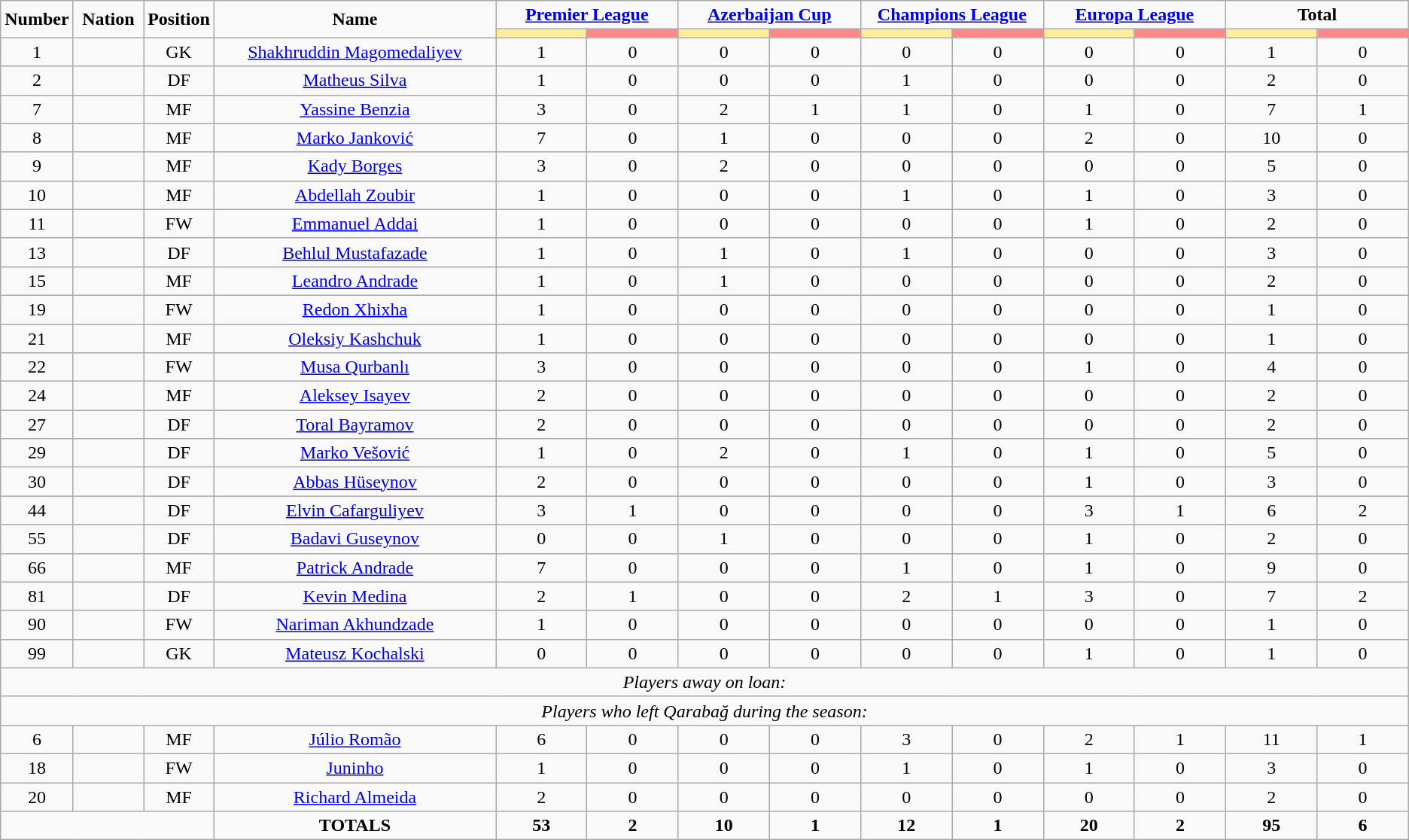<table class="wikitable" style="text-align:center;">
<tr>
<td rowspan="2"  style="width:5%; text-align:center;"><strong>Number</strong></td>
<td rowspan="2"  style="width:5%; text-align:center;"><strong>Nation</strong></td>
<td rowspan="2"  style="width:5%; text-align:center;"><strong>Position</strong></td>
<td rowspan="2"  style="width:20%; text-align:center;"><strong>Name</strong></td>
<td colspan="2" style="text-align:center;"><strong><a href='#'>Premier League</a></strong></td>
<td colspan="2" style="text-align:center;"><strong><a href='#'>Azerbaijan Cup</a></strong></td>
<td colspan="2" style="text-align:center;"><strong><a href='#'>Champions League</a></strong></td>
<td colspan="2" style="text-align:center;"><strong><a href='#'>Europa League</a></strong></td>
<td colspan="2" style="text-align:center;"><strong>Total</strong></td>
</tr>
<tr>
<th style="width:60px; background:#fe9;"></th>
<th style="width:60px; background:#ff8888;"></th>
<th style="width:60px; background:#fe9;"></th>
<th style="width:60px; background:#ff8888;"></th>
<th style="width:60px; background:#fe9;"></th>
<th style="width:60px; background:#ff8888;"></th>
<th style="width:60px; background:#fe9;"></th>
<th style="width:60px; background:#ff8888;"></th>
<th style="width:60px; background:#fe9;"></th>
<th style="width:60px; background:#ff8888;"></th>
</tr>
<tr>
<td>1</td>
<td></td>
<td>GK</td>
<td><a href='#'>Shakhruddin Magomedaliyev</a></td>
<td>1</td>
<td>0</td>
<td>0</td>
<td>0</td>
<td>0</td>
<td>0</td>
<td>0</td>
<td>0</td>
<td>1</td>
<td>0</td>
</tr>
<tr>
<td>2</td>
<td></td>
<td>DF</td>
<td><a href='#'>Matheus Silva</a></td>
<td>1</td>
<td>0</td>
<td>0</td>
<td>0</td>
<td>1</td>
<td>0</td>
<td>0</td>
<td>0</td>
<td>2</td>
<td>0</td>
</tr>
<tr>
<td>7</td>
<td></td>
<td>MF</td>
<td><a href='#'>Yassine Benzia</a></td>
<td>3</td>
<td>0</td>
<td>2</td>
<td>1</td>
<td>1</td>
<td>0</td>
<td>1</td>
<td>0</td>
<td>7</td>
<td>1</td>
</tr>
<tr>
<td>8</td>
<td></td>
<td>MF</td>
<td><a href='#'>Marko Janković</a></td>
<td>7</td>
<td>0</td>
<td>1</td>
<td>0</td>
<td>0</td>
<td>0</td>
<td>2</td>
<td>0</td>
<td>10</td>
<td>0</td>
</tr>
<tr>
<td>9</td>
<td></td>
<td>MF</td>
<td><a href='#'>Kady Borges</a></td>
<td>3</td>
<td>0</td>
<td>2</td>
<td>0</td>
<td>0</td>
<td>0</td>
<td>0</td>
<td>0</td>
<td>5</td>
<td>0</td>
</tr>
<tr>
<td>10</td>
<td></td>
<td>MF</td>
<td><a href='#'>Abdellah Zoubir</a></td>
<td>1</td>
<td>0</td>
<td>0</td>
<td>0</td>
<td>1</td>
<td>0</td>
<td>1</td>
<td>0</td>
<td>3</td>
<td>0</td>
</tr>
<tr>
<td>11</td>
<td></td>
<td>FW</td>
<td><a href='#'>Emmanuel Addai</a></td>
<td>1</td>
<td>0</td>
<td>0</td>
<td>0</td>
<td>0</td>
<td>0</td>
<td>1</td>
<td>0</td>
<td>2</td>
<td>0</td>
</tr>
<tr>
<td>13</td>
<td></td>
<td>DF</td>
<td><a href='#'>Behlul Mustafazade</a></td>
<td>1</td>
<td>0</td>
<td>1</td>
<td>0</td>
<td>1</td>
<td>0</td>
<td>0</td>
<td>0</td>
<td>3</td>
<td>0</td>
</tr>
<tr>
<td>15</td>
<td></td>
<td>MF</td>
<td><a href='#'>Leandro Andrade</a></td>
<td>1</td>
<td>0</td>
<td>1</td>
<td>0</td>
<td>0</td>
<td>0</td>
<td>0</td>
<td>0</td>
<td>2</td>
<td>0</td>
</tr>
<tr>
<td>19</td>
<td></td>
<td>FW</td>
<td><a href='#'>Redon Xhixha</a></td>
<td>1</td>
<td>0</td>
<td>0</td>
<td>0</td>
<td>0</td>
<td>0</td>
<td>0</td>
<td>0</td>
<td>1</td>
<td>0</td>
</tr>
<tr>
<td>21</td>
<td></td>
<td>MF</td>
<td><a href='#'>Oleksiy Kashchuk</a></td>
<td>1</td>
<td>0</td>
<td>0</td>
<td>0</td>
<td>0</td>
<td>0</td>
<td>0</td>
<td>0</td>
<td>1</td>
<td>0</td>
</tr>
<tr>
<td>22</td>
<td></td>
<td>FW</td>
<td><a href='#'>Musa Qurbanlı</a></td>
<td>3</td>
<td>0</td>
<td>0</td>
<td>0</td>
<td>0</td>
<td>0</td>
<td>1</td>
<td>0</td>
<td>4</td>
<td>0</td>
</tr>
<tr>
<td>24</td>
<td></td>
<td>MF</td>
<td><a href='#'>Aleksey Isayev</a></td>
<td>2</td>
<td>0</td>
<td>0</td>
<td>0</td>
<td>0</td>
<td>0</td>
<td>0</td>
<td>0</td>
<td>2</td>
<td>0</td>
</tr>
<tr>
<td>27</td>
<td></td>
<td>DF</td>
<td><a href='#'>Toral Bayramov</a></td>
<td>2</td>
<td>0</td>
<td>0</td>
<td>0</td>
<td>0</td>
<td>0</td>
<td>0</td>
<td>0</td>
<td>2</td>
<td>0</td>
</tr>
<tr>
<td>29</td>
<td></td>
<td>DF</td>
<td><a href='#'>Marko Vešović</a></td>
<td>1</td>
<td>0</td>
<td>2</td>
<td>0</td>
<td>1</td>
<td>0</td>
<td>1</td>
<td>0</td>
<td>5</td>
<td>0</td>
</tr>
<tr>
<td>30</td>
<td></td>
<td>DF</td>
<td><a href='#'>Abbas Hüseynov</a></td>
<td>2</td>
<td>0</td>
<td>0</td>
<td>0</td>
<td>0</td>
<td>0</td>
<td>1</td>
<td>0</td>
<td>3</td>
<td>0</td>
</tr>
<tr>
<td>44</td>
<td></td>
<td>DF</td>
<td><a href='#'>Elvin Cafarguliyev</a></td>
<td>3</td>
<td>1</td>
<td>0</td>
<td>0</td>
<td>0</td>
<td>0</td>
<td>3</td>
<td>1</td>
<td>6</td>
<td>2</td>
</tr>
<tr>
<td>55</td>
<td></td>
<td>DF</td>
<td><a href='#'>Badavi Guseynov</a></td>
<td>0</td>
<td>0</td>
<td>1</td>
<td>0</td>
<td>0</td>
<td>0</td>
<td>1</td>
<td>0</td>
<td>2</td>
<td>0</td>
</tr>
<tr>
<td>66</td>
<td></td>
<td>MF</td>
<td><a href='#'>Patrick Andrade</a></td>
<td>7</td>
<td>0</td>
<td>0</td>
<td>0</td>
<td>1</td>
<td>0</td>
<td>1</td>
<td>0</td>
<td>9</td>
<td>0</td>
</tr>
<tr>
<td>81</td>
<td></td>
<td>DF</td>
<td><a href='#'>Kevin Medina</a></td>
<td>2</td>
<td>1</td>
<td>0</td>
<td>0</td>
<td>2</td>
<td>1</td>
<td>3</td>
<td>0</td>
<td>7</td>
<td>2</td>
</tr>
<tr>
<td>90</td>
<td></td>
<td>FW</td>
<td><a href='#'>Nariman Akhundzade</a></td>
<td>1</td>
<td>0</td>
<td>0</td>
<td>0</td>
<td>0</td>
<td>0</td>
<td>0</td>
<td>0</td>
<td>1</td>
<td>0</td>
</tr>
<tr>
<td>99</td>
<td></td>
<td>GK</td>
<td><a href='#'>Mateusz Kochalski</a></td>
<td>0</td>
<td>0</td>
<td>0</td>
<td>0</td>
<td>0</td>
<td>0</td>
<td>1</td>
<td>0</td>
<td>1</td>
<td>0</td>
</tr>
<tr>
<td colspan="16"><em>Players away on loan:</em></td>
</tr>
<tr>
<td colspan="16"><em>Players who left Qarabağ during the season:</em></td>
</tr>
<tr>
<td>6</td>
<td></td>
<td>MF</td>
<td><a href='#'>Júlio Romão</a></td>
<td>6</td>
<td>0</td>
<td>0</td>
<td>0</td>
<td>3</td>
<td>0</td>
<td>2</td>
<td>1</td>
<td>11</td>
<td>1</td>
</tr>
<tr>
<td>18</td>
<td></td>
<td>FW</td>
<td><a href='#'>Juninho</a></td>
<td>1</td>
<td>0</td>
<td>0</td>
<td>0</td>
<td>1</td>
<td>0</td>
<td>1</td>
<td>0</td>
<td>3</td>
<td>0</td>
</tr>
<tr>
<td>20</td>
<td></td>
<td>MF</td>
<td><a href='#'>Richard Almeida</a></td>
<td>2</td>
<td>0</td>
<td>0</td>
<td>0</td>
<td>0</td>
<td>0</td>
<td>0</td>
<td>0</td>
<td>2</td>
<td>0</td>
</tr>
<tr>
<td colspan="3"></td>
<td><strong>TOTALS</strong></td>
<td><strong>53</strong></td>
<td><strong>2</strong></td>
<td><strong>10</strong></td>
<td><strong>1</strong></td>
<td><strong>12</strong></td>
<td><strong>1</strong></td>
<td><strong>20</strong></td>
<td><strong>2</strong></td>
<td><strong>95</strong></td>
<td><strong>6</strong></td>
</tr>
</table>
